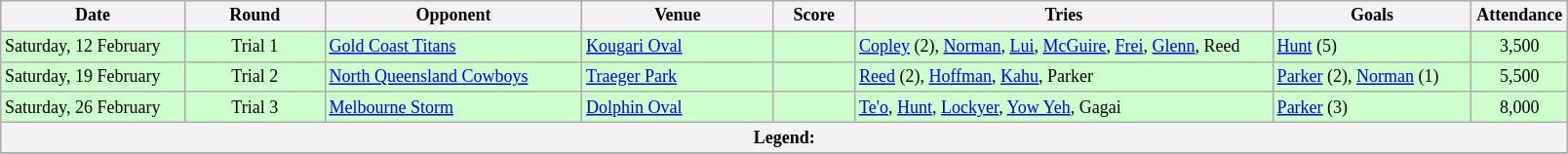<table class="wikitable" style="font-size:75%;">
<tr>
<th width="120">Date</th>
<th width="90">Round</th>
<th width="170">Opponent</th>
<th width="125">Venue</th>
<th width="50">Score</th>
<th width="280">Tries</th>
<th width="130">Goals</th>
<th width="60">Attendance</th>
</tr>
<tr bgcolor=#CCFFCC>
<td>Saturday, 12 February</td>
<td style="text-align:center;">Trial 1</td>
<td> <a href='#'>Gold Coast Titans</a></td>
<td><a href='#'>Kougari Oval</a></td>
<td style="text-align:center;"></td>
<td><a href='#'>Copley</a> (2), <a href='#'>Norman</a>, <a href='#'>Lui</a>, <a href='#'>McGuire</a>, <a href='#'>Frei</a>, <a href='#'>Glenn</a>, Reed</td>
<td><a href='#'>Hunt</a> (5)</td>
<td style="text-align:center;">3,500</td>
</tr>
<tr bgcolor=#CCFFCC>
<td>Saturday, 19 February</td>
<td style="text-align:center;">Trial 2</td>
<td> <a href='#'>North Queensland Cowboys</a></td>
<td><a href='#'>Traeger Park</a></td>
<td style="text-align:center;"></td>
<td><a href='#'>Reed</a> (2), <a href='#'>Hoffman</a>, <a href='#'>Kahu</a>, Parker</td>
<td><a href='#'>Parker</a> (2), <a href='#'>Norman</a> (1)</td>
<td style="text-align:center;">5,500</td>
</tr>
<tr bgcolor=#CCFFCC>
<td>Saturday, 26 February</td>
<td style="text-align:center;">Trial 3</td>
<td> <a href='#'>Melbourne Storm</a></td>
<td><a href='#'>Dolphin Oval</a></td>
<td style="text-align:center;"></td>
<td><a href='#'>Te'o</a>, <a href='#'>Hunt</a>, <a href='#'>Lockyer</a>, <a href='#'>Yow Yeh</a>, Gagai</td>
<td><a href='#'>Parker</a> (3)</td>
<td style="text-align:center;">8,000</td>
</tr>
<tr>
<th colspan="11"><strong>Legend</strong>:   </th>
</tr>
<tr>
</tr>
</table>
